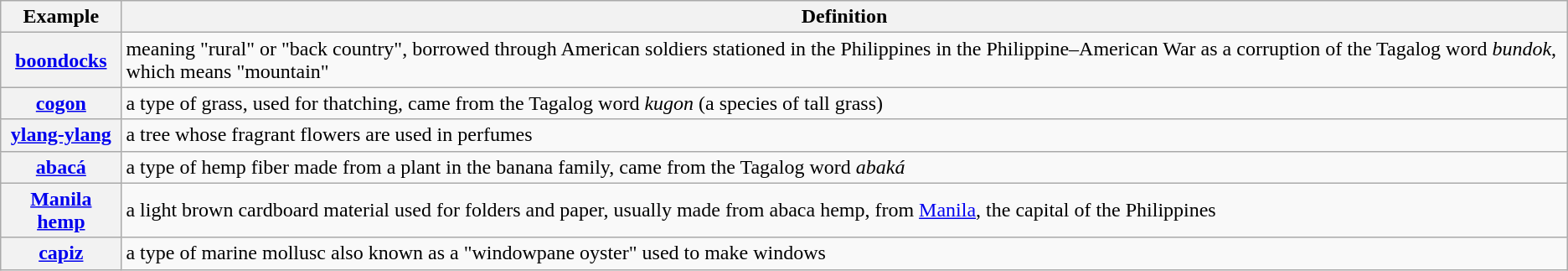<table class="wikitable plainrowheaders">
<tr>
<th scope="col ">Example</th>
<th scope="col ">Definition</th>
</tr>
<tr>
<th scope="row"><a href='#'>boondocks</a></th>
<td>meaning "rural" or "back country", borrowed through American soldiers stationed in the Philippines in the Philippine–American War as a corruption of the Tagalog word <em>bundok</em>, which means "mountain"</td>
</tr>
<tr>
<th scope="row"><a href='#'>cogon</a></th>
<td>a type of grass, used for thatching, came from the Tagalog word <em>kugon</em> (a species of tall grass)</td>
</tr>
<tr>
<th scope="row"><a href='#'>ylang-ylang</a></th>
<td>a tree whose fragrant flowers are used in perfumes</td>
</tr>
<tr>
<th scope="row"><a href='#'>abacá</a></th>
<td>a type of hemp fiber made from a plant in the banana family, came from the Tagalog word <em>abaká</em></td>
</tr>
<tr>
<th scope="row"><a href='#'>Manila hemp</a></th>
<td>a light brown cardboard material used for folders and paper, usually made from abaca hemp, from <a href='#'>Manila</a>, the capital of the Philippines</td>
</tr>
<tr>
<th scope="row"><a href='#'>capiz</a></th>
<td>a type of marine mollusc also known as a "windowpane oyster" used to make windows</td>
</tr>
</table>
